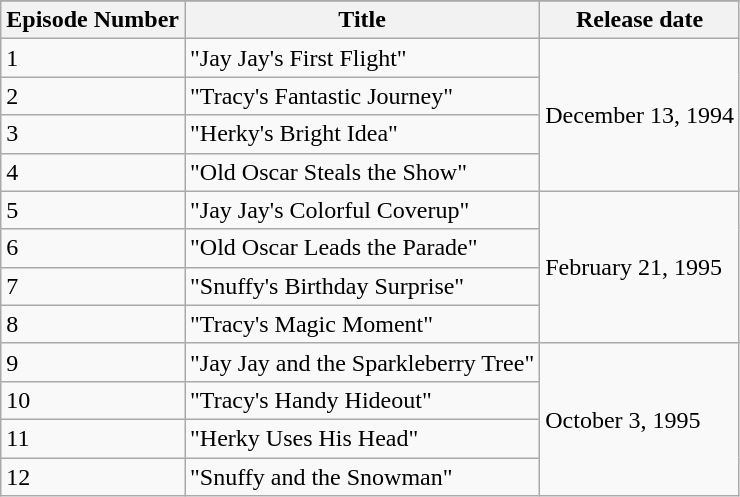<table class="wikitable">
<tr style="background-color:#d03;text-align:center;">
</tr>
<tr>
<th>Episode Number</th>
<th>Title</th>
<th>Release date</th>
</tr>
<tr>
<td>1</td>
<td>"Jay Jay's First Flight"</td>
<td rowspan=4>December 13, 1994</td>
</tr>
<tr>
<td>2</td>
<td>"Tracy's Fantastic Journey"</td>
</tr>
<tr>
<td>3</td>
<td>"Herky's Bright Idea"</td>
</tr>
<tr>
<td>4</td>
<td>"Old Oscar Steals the Show"</td>
</tr>
<tr>
<td>5</td>
<td>"Jay Jay's Colorful Coverup"</td>
<td rowspan=4>February 21, 1995</td>
</tr>
<tr>
<td>6</td>
<td>"Old Oscar Leads the Parade"</td>
</tr>
<tr>
<td>7</td>
<td>"Snuffy's Birthday Surprise"</td>
</tr>
<tr>
<td>8</td>
<td>"Tracy's Magic Moment"</td>
</tr>
<tr>
<td>9</td>
<td>"Jay Jay and the Sparkleberry Tree"</td>
<td rowspan=4>October 3, 1995</td>
</tr>
<tr>
<td>10</td>
<td>"Tracy's Handy Hideout"</td>
</tr>
<tr>
<td>11</td>
<td>"Herky Uses His Head"</td>
</tr>
<tr>
<td>12</td>
<td>"Snuffy and the Snowman"</td>
</tr>
</table>
